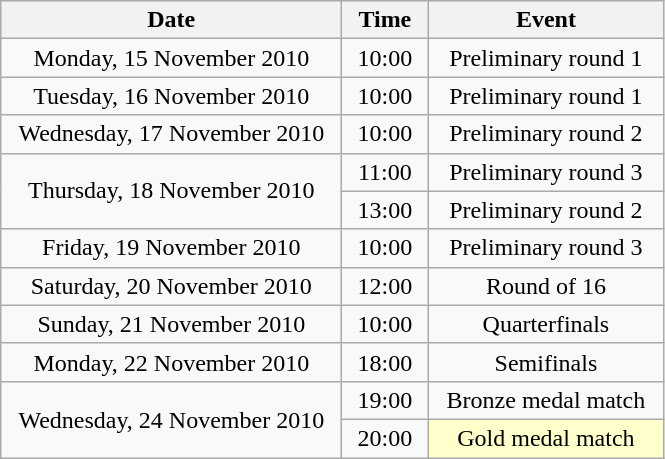<table class = "wikitable" style="text-align:center;">
<tr>
<th width=220>Date</th>
<th width=50>Time</th>
<th width=150>Event</th>
</tr>
<tr>
<td>Monday, 15 November 2010</td>
<td>10:00</td>
<td>Preliminary round 1</td>
</tr>
<tr>
<td>Tuesday, 16 November 2010</td>
<td>10:00</td>
<td>Preliminary round 1</td>
</tr>
<tr>
<td>Wednesday, 17 November 2010</td>
<td>10:00</td>
<td>Preliminary round 2</td>
</tr>
<tr>
<td rowspan=2>Thursday, 18 November 2010</td>
<td>11:00</td>
<td>Preliminary round 3</td>
</tr>
<tr>
<td>13:00</td>
<td>Preliminary round 2</td>
</tr>
<tr>
<td>Friday, 19 November 2010</td>
<td>10:00</td>
<td>Preliminary round 3</td>
</tr>
<tr>
<td>Saturday, 20 November 2010</td>
<td>12:00</td>
<td>Round of 16</td>
</tr>
<tr>
<td>Sunday, 21 November 2010</td>
<td>10:00</td>
<td>Quarterfinals</td>
</tr>
<tr>
<td>Monday, 22 November 2010</td>
<td>18:00</td>
<td>Semifinals</td>
</tr>
<tr>
<td rowspan=2>Wednesday, 24 November 2010</td>
<td>19:00</td>
<td>Bronze medal match</td>
</tr>
<tr>
<td>20:00</td>
<td bgcolor=ffffcc>Gold medal match</td>
</tr>
</table>
